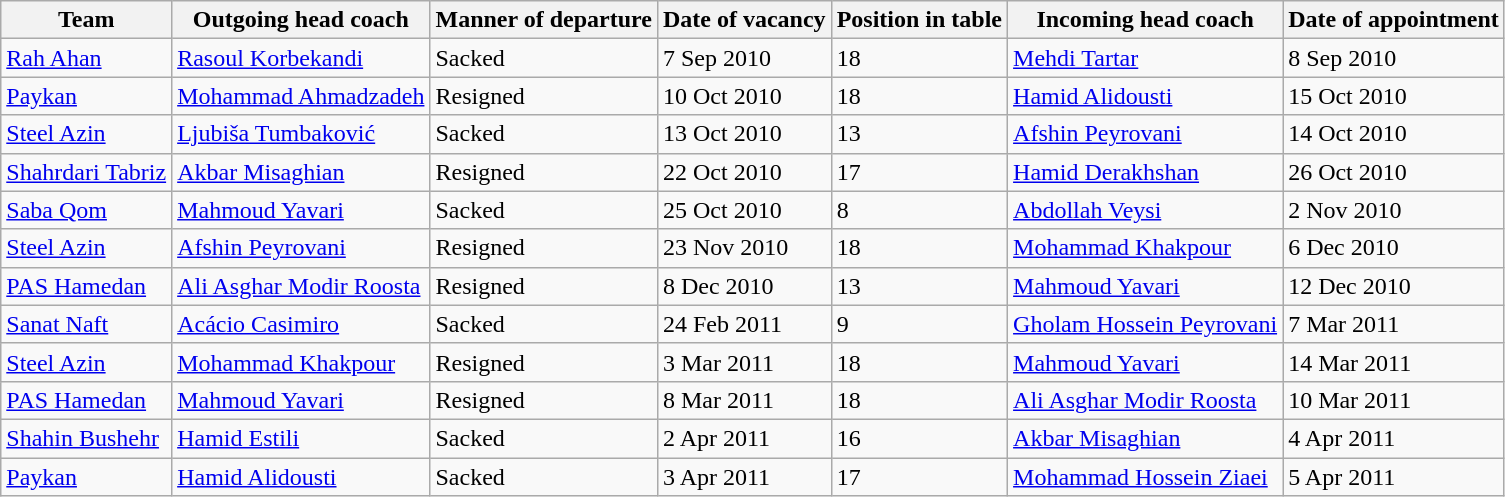<table class="wikitable sortable">
<tr>
<th>Team</th>
<th>Outgoing head coach</th>
<th>Manner of departure</th>
<th>Date of vacancy</th>
<th>Position in table</th>
<th>Incoming head coach</th>
<th>Date of appointment</th>
</tr>
<tr>
<td><a href='#'>Rah Ahan</a></td>
<td> <a href='#'>Rasoul Korbekandi</a></td>
<td>Sacked</td>
<td>7 Sep 2010</td>
<td>18</td>
<td> <a href='#'>Mehdi Tartar</a></td>
<td>8 Sep 2010</td>
</tr>
<tr>
<td><a href='#'>Paykan</a></td>
<td> <a href='#'>Mohammad Ahmadzadeh</a></td>
<td>Resigned</td>
<td>10 Oct 2010</td>
<td>18</td>
<td> <a href='#'>Hamid Alidousti</a></td>
<td>15 Oct 2010</td>
</tr>
<tr>
<td><a href='#'>Steel Azin</a></td>
<td> <a href='#'>Ljubiša Tumbaković</a></td>
<td>Sacked</td>
<td>13 Oct 2010</td>
<td>13</td>
<td> <a href='#'>Afshin Peyrovani</a></td>
<td>14 Oct 2010</td>
</tr>
<tr>
<td><a href='#'>Shahrdari Tabriz</a></td>
<td> <a href='#'>Akbar Misaghian</a></td>
<td>Resigned</td>
<td>22 Oct 2010</td>
<td>17</td>
<td> <a href='#'>Hamid Derakhshan</a></td>
<td>26 Oct 2010</td>
</tr>
<tr>
<td><a href='#'>Saba Qom</a></td>
<td> <a href='#'>Mahmoud Yavari</a></td>
<td>Sacked</td>
<td>25 Oct 2010</td>
<td>8</td>
<td> <a href='#'>Abdollah Veysi</a></td>
<td>2 Nov 2010</td>
</tr>
<tr>
<td><a href='#'>Steel Azin</a></td>
<td> <a href='#'>Afshin Peyrovani</a></td>
<td>Resigned</td>
<td>23 Nov 2010</td>
<td>18</td>
<td> <a href='#'>Mohammad Khakpour</a></td>
<td>6 Dec 2010</td>
</tr>
<tr>
<td><a href='#'>PAS Hamedan</a></td>
<td> <a href='#'>Ali Asghar Modir Roosta</a></td>
<td>Resigned</td>
<td>8 Dec 2010</td>
<td>13</td>
<td> <a href='#'>Mahmoud Yavari</a></td>
<td>12 Dec 2010</td>
</tr>
<tr>
<td><a href='#'>Sanat Naft</a></td>
<td> <a href='#'>Acácio Casimiro</a></td>
<td>Sacked</td>
<td>24 Feb 2011</td>
<td>9</td>
<td> <a href='#'>Gholam Hossein Peyrovani</a></td>
<td>7 Mar 2011</td>
</tr>
<tr>
<td><a href='#'>Steel Azin</a></td>
<td> <a href='#'>Mohammad Khakpour</a></td>
<td>Resigned</td>
<td>3 Mar 2011</td>
<td>18</td>
<td> <a href='#'>Mahmoud Yavari</a></td>
<td>14 Mar 2011</td>
</tr>
<tr>
<td><a href='#'>PAS Hamedan</a></td>
<td> <a href='#'>Mahmoud Yavari</a></td>
<td>Resigned</td>
<td>8 Mar 2011</td>
<td>18</td>
<td> <a href='#'>Ali Asghar Modir Roosta</a></td>
<td>10 Mar 2011</td>
</tr>
<tr>
<td><a href='#'>Shahin Bushehr</a></td>
<td> <a href='#'>Hamid Estili</a></td>
<td>Sacked</td>
<td>2 Apr 2011</td>
<td>16</td>
<td> <a href='#'>Akbar Misaghian</a></td>
<td>4 Apr 2011</td>
</tr>
<tr>
<td><a href='#'>Paykan</a></td>
<td> <a href='#'>Hamid Alidousti</a></td>
<td>Sacked</td>
<td>3 Apr 2011</td>
<td>17</td>
<td> <a href='#'>Mohammad Hossein Ziaei</a></td>
<td>5 Apr 2011</td>
</tr>
</table>
